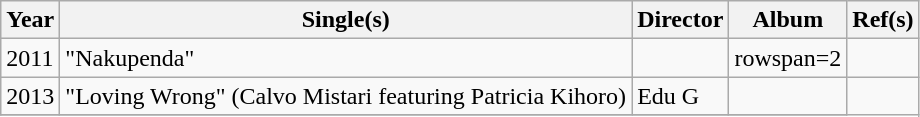<table class="wikitable sortable">
<tr>
<th>Year</th>
<th>Single(s)</th>
<th>Director</th>
<th>Album</th>
<th>Ref(s)</th>
</tr>
<tr>
<td>2011</td>
<td>"Nakupenda"</td>
<td></td>
<td>rowspan=2 </td>
<td></td>
</tr>
<tr>
<td>2013</td>
<td>"Loving Wrong" (Calvo Mistari featuring Patricia Kihoro)</td>
<td>Edu G</td>
<td></td>
</tr>
<tr>
</tr>
</table>
